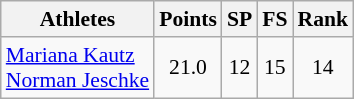<table class="wikitable" border="1" style="font-size:90%">
<tr>
<th>Athletes</th>
<th>Points</th>
<th>SP</th>
<th>FS</th>
<th>Rank</th>
</tr>
<tr align=center>
<td align=left><a href='#'>Mariana Kautz</a><br><a href='#'>Norman Jeschke</a></td>
<td>21.0</td>
<td>12</td>
<td>15</td>
<td>14</td>
</tr>
</table>
